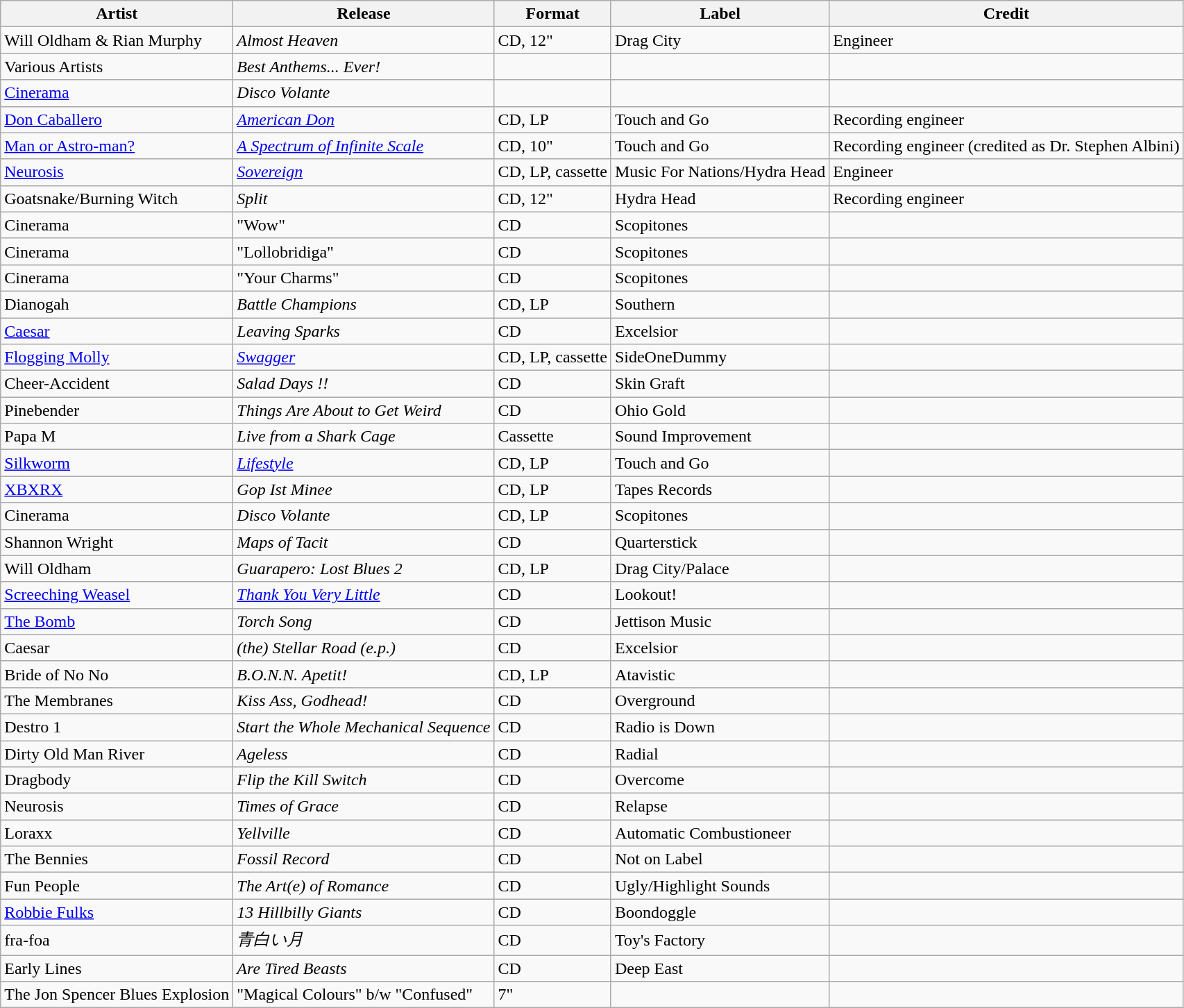<table class="wikitable sortable">
<tr>
<th>Artist</th>
<th>Release</th>
<th>Format</th>
<th>Label</th>
<th>Credit</th>
</tr>
<tr>
<td>Will Oldham & Rian Murphy</td>
<td><em>Almost Heaven</em></td>
<td>CD, 12"</td>
<td>Drag City</td>
<td>Engineer</td>
</tr>
<tr>
<td>Various Artists</td>
<td><em>Best Anthems... Ever!</em></td>
<td></td>
<td></td>
<td></td>
</tr>
<tr>
<td><a href='#'>Cinerama</a></td>
<td><em>Disco Volante</em></td>
<td></td>
<td></td>
<td></td>
</tr>
<tr>
<td><a href='#'>Don Caballero</a></td>
<td><em><a href='#'>American Don</a></em></td>
<td>CD, LP</td>
<td>Touch and Go</td>
<td>Recording engineer</td>
</tr>
<tr>
<td><a href='#'>Man or Astro-man?</a></td>
<td><em><a href='#'>A Spectrum of Infinite Scale</a></em></td>
<td>CD, 10"</td>
<td>Touch and Go</td>
<td>Recording engineer (credited as Dr. Stephen Albini)</td>
</tr>
<tr>
<td><a href='#'>Neurosis</a></td>
<td><a href='#'><em>Sovereign</em></a></td>
<td>CD, LP, cassette</td>
<td>Music For Nations/Hydra Head</td>
<td>Engineer</td>
</tr>
<tr>
<td>Goatsnake/Burning Witch</td>
<td><em>Split</em></td>
<td>CD, 12"</td>
<td>Hydra Head</td>
<td>Recording engineer</td>
</tr>
<tr>
<td>Cinerama</td>
<td>"Wow"</td>
<td>CD</td>
<td>Scopitones</td>
<td></td>
</tr>
<tr>
<td>Cinerama</td>
<td>"Lollobridiga"</td>
<td>CD</td>
<td>Scopitones</td>
<td></td>
</tr>
<tr>
<td>Cinerama</td>
<td>"Your Charms"</td>
<td>CD</td>
<td>Scopitones</td>
<td></td>
</tr>
<tr>
<td>Dianogah</td>
<td><em>Battle Champions</em></td>
<td>CD, LP</td>
<td>Southern</td>
<td></td>
</tr>
<tr>
<td><a href='#'>Caesar</a></td>
<td><em>Leaving Sparks</em></td>
<td>CD</td>
<td>Excelsior</td>
<td></td>
</tr>
<tr>
<td><a href='#'>Flogging Molly</a></td>
<td><a href='#'><em>Swagger</em></a></td>
<td>CD, LP, cassette</td>
<td>SideOneDummy</td>
<td></td>
</tr>
<tr>
<td>Cheer-Accident</td>
<td><em>Salad Days !!</em></td>
<td>CD</td>
<td>Skin Graft</td>
<td></td>
</tr>
<tr>
<td>Pinebender</td>
<td><em>Things Are About to Get Weird</em></td>
<td>CD</td>
<td>Ohio Gold</td>
<td></td>
</tr>
<tr>
<td>Papa M</td>
<td><em>Live from a Shark Cage</em></td>
<td>Cassette</td>
<td>Sound Improvement</td>
<td></td>
</tr>
<tr>
<td><a href='#'>Silkworm</a></td>
<td><a href='#'><em>Lifestyle</em></a></td>
<td>CD, LP</td>
<td>Touch and Go</td>
<td></td>
</tr>
<tr>
<td><a href='#'>XBXRX</a></td>
<td><em>Gop Ist Minee</em></td>
<td>CD, LP</td>
<td>Tapes Records</td>
<td></td>
</tr>
<tr>
<td>Cinerama</td>
<td><em>Disco Volante</em></td>
<td>CD, LP</td>
<td>Scopitones</td>
<td></td>
</tr>
<tr>
<td>Shannon Wright</td>
<td><em>Maps of Tacit</em></td>
<td>CD</td>
<td>Quarterstick</td>
<td></td>
</tr>
<tr>
<td>Will Oldham</td>
<td><em>Guarapero: Lost Blues 2</em></td>
<td>CD, LP</td>
<td>Drag City/Palace</td>
<td></td>
</tr>
<tr>
<td><a href='#'>Screeching Weasel</a></td>
<td><em><a href='#'>Thank You Very Little</a></em></td>
<td>CD</td>
<td>Lookout!</td>
<td></td>
</tr>
<tr>
<td><a href='#'>The Bomb</a></td>
<td><em>Torch Song</em></td>
<td>CD</td>
<td>Jettison Music</td>
<td></td>
</tr>
<tr>
<td>Caesar</td>
<td><em>(the) Stellar Road (e.p.)</em></td>
<td>CD</td>
<td>Excelsior</td>
<td></td>
</tr>
<tr>
<td>Bride of No No</td>
<td><em>B.O.N.N. Apetit!</em></td>
<td>CD, LP</td>
<td>Atavistic</td>
<td></td>
</tr>
<tr>
<td>The Membranes</td>
<td><em>Kiss Ass, Godhead!</em></td>
<td>CD</td>
<td>Overground</td>
<td></td>
</tr>
<tr>
<td>Destro 1</td>
<td><em>Start the Whole Mechanical Sequence</em></td>
<td>CD</td>
<td>Radio is Down</td>
<td></td>
</tr>
<tr>
<td>Dirty Old Man River</td>
<td><em>Ageless</em></td>
<td>CD</td>
<td>Radial</td>
<td></td>
</tr>
<tr>
<td>Dragbody</td>
<td><em>Flip the Kill Switch</em></td>
<td>CD</td>
<td>Overcome</td>
<td></td>
</tr>
<tr>
<td>Neurosis</td>
<td><em>Times of Grace</em></td>
<td>CD</td>
<td>Relapse</td>
<td></td>
</tr>
<tr>
<td>Loraxx</td>
<td><em>Yellville</em></td>
<td>CD</td>
<td>Automatic Combustioneer</td>
<td></td>
</tr>
<tr>
<td>The Bennies</td>
<td><em>Fossil Record</em></td>
<td>CD</td>
<td>Not on Label</td>
<td></td>
</tr>
<tr>
<td>Fun People</td>
<td><em>The Art(e) of Romance</em></td>
<td>CD</td>
<td>Ugly/Highlight Sounds</td>
<td></td>
</tr>
<tr>
<td><a href='#'>Robbie Fulks</a></td>
<td><em>13 Hillbilly Giants</em></td>
<td>CD</td>
<td>Boondoggle</td>
<td></td>
</tr>
<tr>
<td>fra-foa</td>
<td><em>青白い月</em></td>
<td>CD</td>
<td>Toy's Factory</td>
<td></td>
</tr>
<tr>
<td>Early Lines</td>
<td><em>Are Tired Beasts</em></td>
<td>CD</td>
<td>Deep East</td>
<td></td>
</tr>
<tr>
<td>The Jon Spencer Blues Explosion</td>
<td>"Magical Colours" b/w "Confused"</td>
<td>7"</td>
<td></td>
<td></td>
</tr>
</table>
